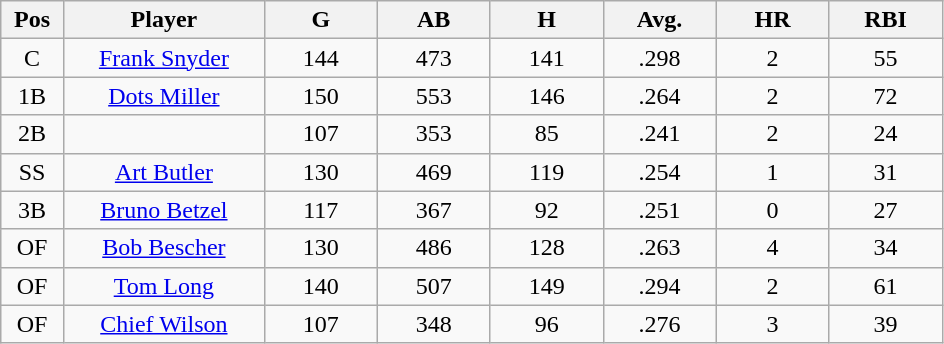<table class="wikitable sortable">
<tr>
<th bgcolor="#DDDDFF" width="5%">Pos</th>
<th bgcolor="#DDDDFF" width="16%">Player</th>
<th bgcolor="#DDDDFF" width="9%">G</th>
<th bgcolor="#DDDDFF" width="9%">AB</th>
<th bgcolor="#DDDDFF" width="9%">H</th>
<th bgcolor="#DDDDFF" width="9%">Avg.</th>
<th bgcolor="#DDDDFF" width="9%">HR</th>
<th bgcolor="#DDDDFF" width="9%">RBI</th>
</tr>
<tr align="center">
<td>C</td>
<td><a href='#'>Frank Snyder</a></td>
<td>144</td>
<td>473</td>
<td>141</td>
<td>.298</td>
<td>2</td>
<td>55</td>
</tr>
<tr align=center>
<td>1B</td>
<td><a href='#'>Dots Miller</a></td>
<td>150</td>
<td>553</td>
<td>146</td>
<td>.264</td>
<td>2</td>
<td>72</td>
</tr>
<tr align=center>
<td>2B</td>
<td></td>
<td>107</td>
<td>353</td>
<td>85</td>
<td>.241</td>
<td>2</td>
<td>24</td>
</tr>
<tr align="center">
<td>SS</td>
<td><a href='#'>Art Butler</a></td>
<td>130</td>
<td>469</td>
<td>119</td>
<td>.254</td>
<td>1</td>
<td>31</td>
</tr>
<tr align=center>
<td>3B</td>
<td><a href='#'>Bruno Betzel</a></td>
<td>117</td>
<td>367</td>
<td>92</td>
<td>.251</td>
<td>0</td>
<td>27</td>
</tr>
<tr align=center>
<td>OF</td>
<td><a href='#'>Bob Bescher</a></td>
<td>130</td>
<td>486</td>
<td>128</td>
<td>.263</td>
<td>4</td>
<td>34</td>
</tr>
<tr align=center>
<td>OF</td>
<td><a href='#'>Tom Long</a></td>
<td>140</td>
<td>507</td>
<td>149</td>
<td>.294</td>
<td>2</td>
<td>61</td>
</tr>
<tr align=center>
<td>OF</td>
<td><a href='#'>Chief Wilson</a></td>
<td>107</td>
<td>348</td>
<td>96</td>
<td>.276</td>
<td>3</td>
<td>39</td>
</tr>
</table>
